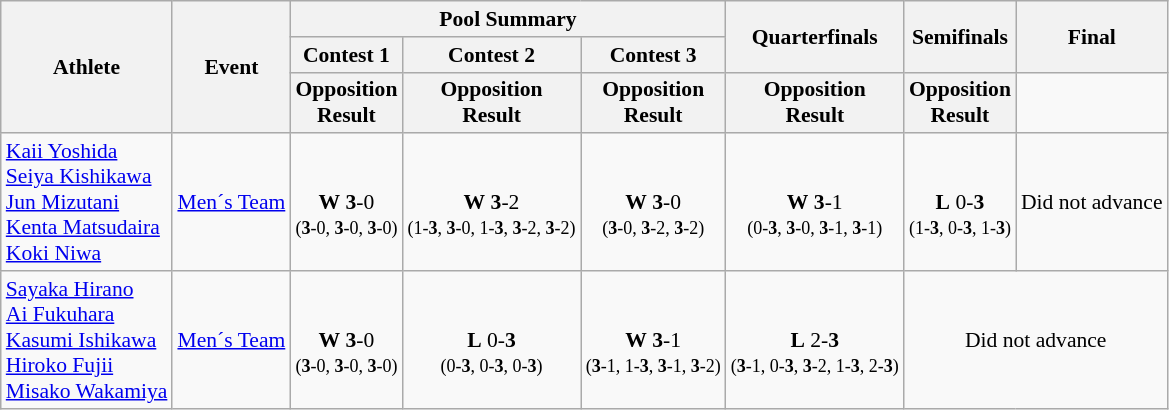<table class="wikitable" border="1" style="font-size:90%">
<tr>
<th rowspan=3>Athlete</th>
<th rowspan=3>Event</th>
<th colspan=3>Pool Summary</th>
<th rowspan=2>Quarterfinals</th>
<th rowspan=2>Semifinals</th>
<th rowspan=2>Final</th>
</tr>
<tr>
<th>Contest 1</th>
<th>Contest 2</th>
<th>Contest 3</th>
</tr>
<tr>
<th>Opposition<br>Result</th>
<th>Opposition<br>Result</th>
<th>Opposition<br>Result</th>
<th>Opposition<br>Result</th>
<th>Opposition<br>Result</th>
</tr>
<tr>
<td><a href='#'>Kaii Yoshida</a><br><a href='#'>Seiya Kishikawa</a><br><a href='#'>Jun Mizutani</a><br><a href='#'>Kenta Matsudaira</a><br><a href='#'>Koki Niwa</a></td>
<td><a href='#'>Men´s Team</a></td>
<td align=center><br><strong>W</strong> <strong>3</strong>-0<br><small>(<strong>3</strong>-0, <strong>3</strong>-0, <strong>3</strong>-0)</small></td>
<td align=center><br><strong>W</strong> <strong>3</strong>-2<br><small>(1-<strong>3</strong>, <strong>3</strong>-0, 1-<strong>3</strong>, <strong>3</strong>-2, <strong>3</strong>-2)</small></td>
<td align=center><br><strong>W</strong> <strong>3</strong>-0<br><small>(<strong>3</strong>-0, <strong>3</strong>-2, <strong>3</strong>-2)</small></td>
<td align=center><br><strong>W</strong> <strong>3</strong>-1<br><small>(0-<strong>3</strong>, <strong>3</strong>-0, <strong>3</strong>-1, <strong>3</strong>-1)</small></td>
<td align=center><br><strong>L</strong> 0-<strong>3</strong><br><small>(1-<strong>3</strong>, 0-<strong>3</strong>, 1-<strong>3</strong>)</small><br></td>
<td align=center colspan="7">Did not advance</td>
</tr>
<tr>
<td><a href='#'>Sayaka Hirano</a><br><a href='#'>Ai Fukuhara</a><br><a href='#'>Kasumi Ishikawa</a><br><a href='#'>Hiroko Fujii</a><br><a href='#'>Misako Wakamiya</a></td>
<td><a href='#'>Men´s Team</a></td>
<td align=center><br><strong>W</strong> <strong>3</strong>-0<br><small>(<strong>3</strong>-0, <strong>3</strong>-0, <strong>3</strong>-0)</small></td>
<td align=center><br><strong>L</strong> 0-<strong>3</strong><br><small>(0-<strong>3</strong>, 0-<strong>3</strong>, 0-<strong>3</strong>)</small></td>
<td align=center><br><strong>W</strong> <strong>3</strong>-1<br><small>(<strong>3</strong>-1, 1-<strong>3</strong>, <strong>3</strong>-1, <strong>3</strong>-2)</small></td>
<td align=center><br><strong>L</strong> 2-<strong>3</strong><br><small>(<strong>3</strong>-1, 0-<strong>3</strong>, <strong>3</strong>-2, 1-<strong>3</strong>, 2-<strong>3</strong>)</small></td>
<td align=center colspan="7">Did not advance</td>
</tr>
</table>
